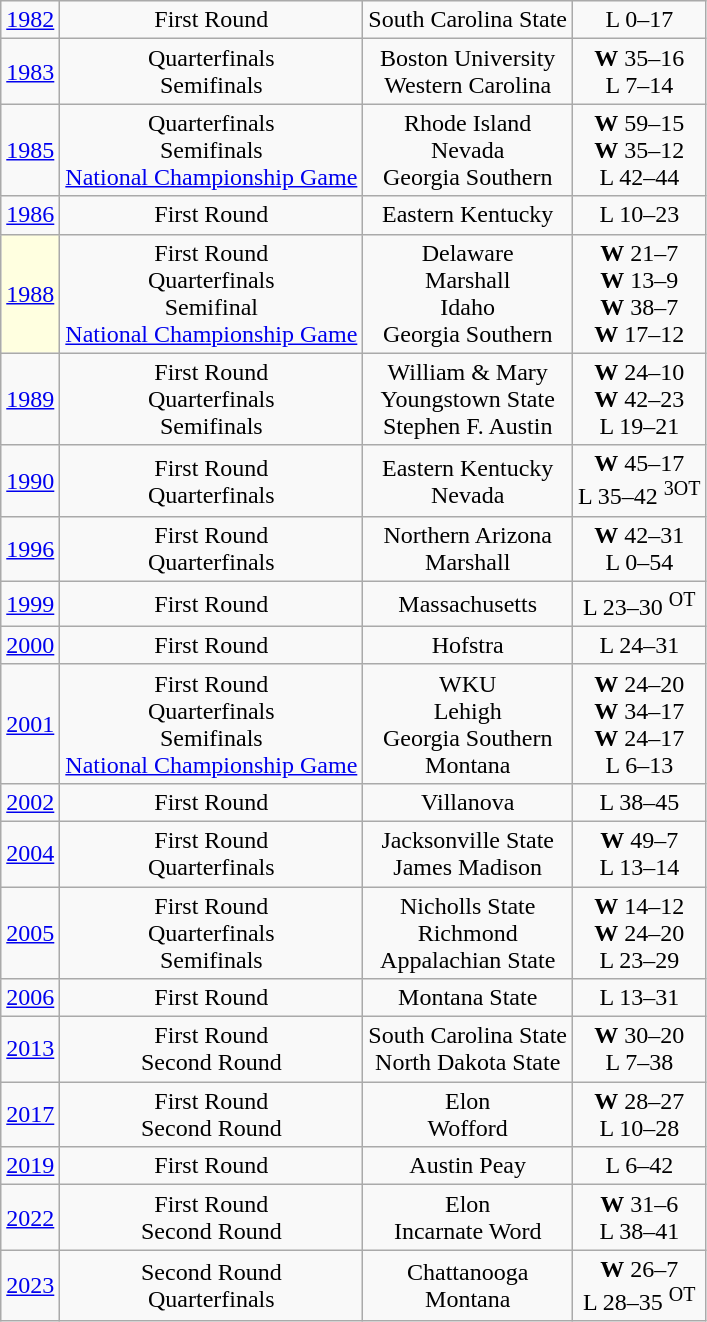<table class="wikitable">
<tr align="center">
<td><a href='#'>1982</a></td>
<td>First Round</td>
<td>South Carolina State</td>
<td>L 0–17</td>
</tr>
<tr align="center">
<td><a href='#'>1983</a></td>
<td>Quarterfinals<br>Semifinals</td>
<td>Boston University<br>Western Carolina</td>
<td><strong>W</strong> 35–16<br>L 7–14</td>
</tr>
<tr align="center">
<td><a href='#'>1985</a></td>
<td>Quarterfinals<br>Semifinals<br><a href='#'>National Championship Game</a></td>
<td>Rhode Island<br>Nevada<br>Georgia Southern</td>
<td><strong>W</strong> 59–15<br><strong>W</strong> 35–12<br>L 42–44</td>
</tr>
<tr align="center">
<td><a href='#'>1986</a></td>
<td>First Round</td>
<td>Eastern Kentucky</td>
<td>L 10–23</td>
</tr>
<tr align="center">
<td bgcolor=lightyellow><a href='#'>1988</a></td>
<td>First Round<br>Quarterfinals<br>Semifinal<br><a href='#'>National Championship Game</a></td>
<td>Delaware<br>Marshall<br>Idaho<br>Georgia Southern</td>
<td><strong>W</strong> 21–7<br><strong>W</strong> 13–9<br><strong>W</strong> 38–7<br><strong>W</strong> 17–12</td>
</tr>
<tr align="center">
<td><a href='#'>1989</a></td>
<td>First Round<br>Quarterfinals<br>Semifinals</td>
<td>William & Mary<br>Youngstown State<br>Stephen F. Austin</td>
<td><strong>W</strong> 24–10<br><strong>W</strong> 42–23<br>L 19–21</td>
</tr>
<tr align="center">
<td><a href='#'>1990</a></td>
<td>First Round<br>Quarterfinals</td>
<td>Eastern Kentucky<br>Nevada</td>
<td><strong>W</strong> 45–17<br>L 35–42 <sup>3OT</sup></td>
</tr>
<tr align="center">
<td><a href='#'>1996</a></td>
<td>First Round<br>Quarterfinals</td>
<td>Northern Arizona<br>Marshall</td>
<td><strong>W</strong> 42–31<br>L 0–54</td>
</tr>
<tr align="center">
<td><a href='#'>1999</a></td>
<td>First Round</td>
<td>Massachusetts</td>
<td>L 23–30 <sup>OT</sup></td>
</tr>
<tr align="center">
<td><a href='#'>2000</a></td>
<td>First Round</td>
<td>Hofstra</td>
<td>L 24–31</td>
</tr>
<tr align="center">
<td><a href='#'>2001</a></td>
<td>First Round<br>Quarterfinals<br>Semifinals<br><a href='#'>National Championship Game</a></td>
<td>WKU<br>Lehigh<br>Georgia Southern<br>Montana</td>
<td><strong>W</strong> 24–20<br><strong>W</strong> 34–17<br><strong>W</strong> 24–17<br>L 6–13</td>
</tr>
<tr align="center">
<td><a href='#'>2002</a></td>
<td>First Round</td>
<td>Villanova</td>
<td>L 38–45</td>
</tr>
<tr align="center">
<td><a href='#'>2004</a></td>
<td>First Round<br>Quarterfinals</td>
<td>Jacksonville State<br>James Madison</td>
<td><strong>W</strong> 49–7<br>L 13–14</td>
</tr>
<tr align="center">
<td><a href='#'>2005</a></td>
<td>First Round<br>Quarterfinals<br>Semifinals</td>
<td>Nicholls State<br>Richmond<br>Appalachian State</td>
<td><strong>W</strong> 14–12<br><strong>W</strong> 24–20<br>L 23–29</td>
</tr>
<tr align="center">
<td><a href='#'>2006</a></td>
<td>First Round</td>
<td>Montana State</td>
<td>L 13–31</td>
</tr>
<tr align="center">
<td><a href='#'>2013</a></td>
<td>First Round<br>Second Round</td>
<td>South Carolina State<br>North Dakota State</td>
<td><strong>W</strong> 30–20<br>L 7–38</td>
</tr>
<tr align="center">
<td><a href='#'>2017</a></td>
<td>First Round<br>Second Round</td>
<td>Elon<br>Wofford</td>
<td><strong>W</strong> 28–27<br>L 10–28</td>
</tr>
<tr align="center">
<td><a href='#'>2019</a></td>
<td>First Round</td>
<td>Austin Peay</td>
<td>L 6–42</td>
</tr>
<tr align="center">
<td><a href='#'>2022</a></td>
<td>First Round<br>Second Round</td>
<td>Elon<br>Incarnate Word</td>
<td><strong>W</strong> 31–6<br>L 38–41</td>
</tr>
<tr align="center">
<td><a href='#'>2023</a></td>
<td>Second Round<br>Quarterfinals</td>
<td>Chattanooga<br>Montana</td>
<td><strong>W</strong> 26–7<br>L 28–35 <sup>OT</sup></td>
</tr>
</table>
